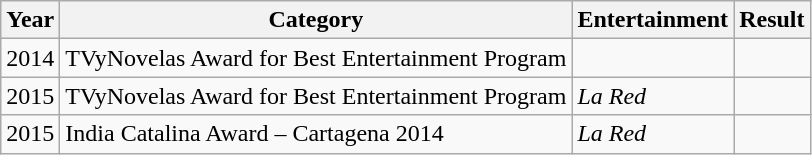<table class="wikitable">
<tr>
<th>Year</th>
<th>Category</th>
<th>Entertainment</th>
<th>Result</th>
</tr>
<tr>
<td>2014</td>
<td>TVyNovelas Award for Best Entertainment Program</td>
<td><em></em></td>
<td></td>
</tr>
<tr>
<td>2015</td>
<td>TVyNovelas Award for Best Entertainment Program</td>
<td><em>La Red</em></td>
<td></td>
</tr>
<tr>
<td>2015</td>
<td>India Catalina Award – Cartagena 2014</td>
<td><em>La Red</em></td>
<td></td>
</tr>
</table>
